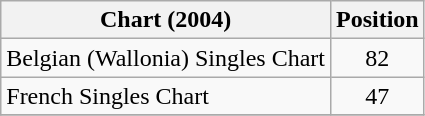<table class="wikitable sortable">
<tr>
<th>Chart (2004)</th>
<th>Position</th>
</tr>
<tr>
<td>Belgian (Wallonia) Singles Chart</td>
<td align="center">82</td>
</tr>
<tr>
<td>French Singles Chart</td>
<td align="center">47</td>
</tr>
<tr>
</tr>
</table>
